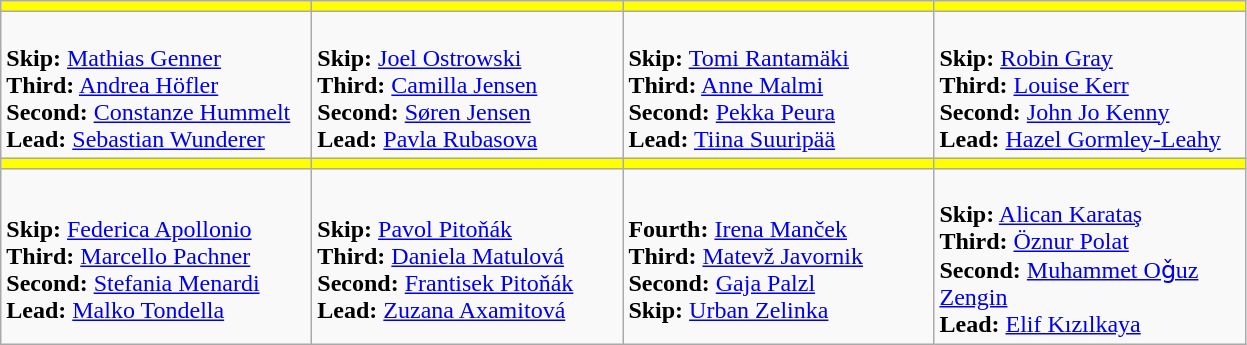<table class="wikitable">
<tr>
<th style="background: yellow;" width="200"></th>
<th style="background: yellow;" width="200"></th>
<th style="background: yellow;" width="200"></th>
<th style="background: yellow;" width="200"></th>
</tr>
<tr>
<td><br><strong>Skip:</strong> <a href='#'>Mathias Genner</a><br>
<strong>Third:</strong> <a href='#'>Andrea Höfler</a><br>
<strong>Second:</strong> <a href='#'>Constanze Hummelt</a><br>
<strong>Lead:</strong> <a href='#'>Sebastian Wunderer</a></td>
<td><br><strong>Skip:</strong> <a href='#'>Joel Ostrowski</a><br>
<strong>Third:</strong> <a href='#'>Camilla Jensen</a><br>
<strong>Second:</strong> <a href='#'>Søren Jensen</a><br>
<strong>Lead:</strong> <a href='#'>Pavla Rubasova</a></td>
<td><br><strong>Skip:</strong> <a href='#'>Tomi Rantamäki</a><br>
<strong>Third:</strong> <a href='#'>Anne Malmi</a><br>
<strong>Second:</strong> <a href='#'>Pekka Peura</a><br>
<strong>Lead:</strong> <a href='#'>Tiina Suuripää</a></td>
<td><br><strong>Skip:</strong> <a href='#'>Robin Gray</a><br>
<strong>Third:</strong> <a href='#'>Louise Kerr</a><br>
<strong>Second:</strong> <a href='#'>John Jo Kenny</a><br>
<strong>Lead:</strong> <a href='#'>Hazel Gormley-Leahy</a></td>
</tr>
<tr>
<th style="background: yellow;" width="200"></th>
<th style="background: yellow;" width="200"></th>
<th style="background: yellow;" width="200"></th>
<th style="background: yellow;" width="200"></th>
</tr>
<tr>
<td><br><strong>Skip:</strong> <a href='#'>Federica Apollonio</a><br>
<strong>Third:</strong> <a href='#'>Marcello Pachner</a><br>
<strong>Second:</strong> <a href='#'>Stefania Menardi</a><br>
<strong>Lead:</strong> <a href='#'>Malko Tondella</a></td>
<td><br><strong>Skip:</strong> <a href='#'>Pavol Pitoňák</a><br>
<strong>Third:</strong> <a href='#'>Daniela Matulová</a><br>
<strong>Second:</strong> <a href='#'>Frantisek Pitoňák</a><br>
<strong>Lead:</strong> <a href='#'>Zuzana Axamitová</a></td>
<td><br><strong>Fourth:</strong> <a href='#'>Irena Manček</a><br>
<strong>Third:</strong> <a href='#'>Matevž Javornik</a><br>
<strong>Second:</strong> <a href='#'>Gaja Palzl</a><br>
<strong>Skip:</strong> <a href='#'>Urban Zelinka</a></td>
<td><br><strong>Skip:</strong> <a href='#'>Alican Karataş</a><br>
<strong>Third:</strong> <a href='#'>Öznur Polat</a><br>
<strong>Second:</strong> <a href='#'>Muhammet Oǧuz Zengin</a><br>
<strong>Lead:</strong> <a href='#'>Elif Kızılkaya</a></td>
</tr>
</table>
